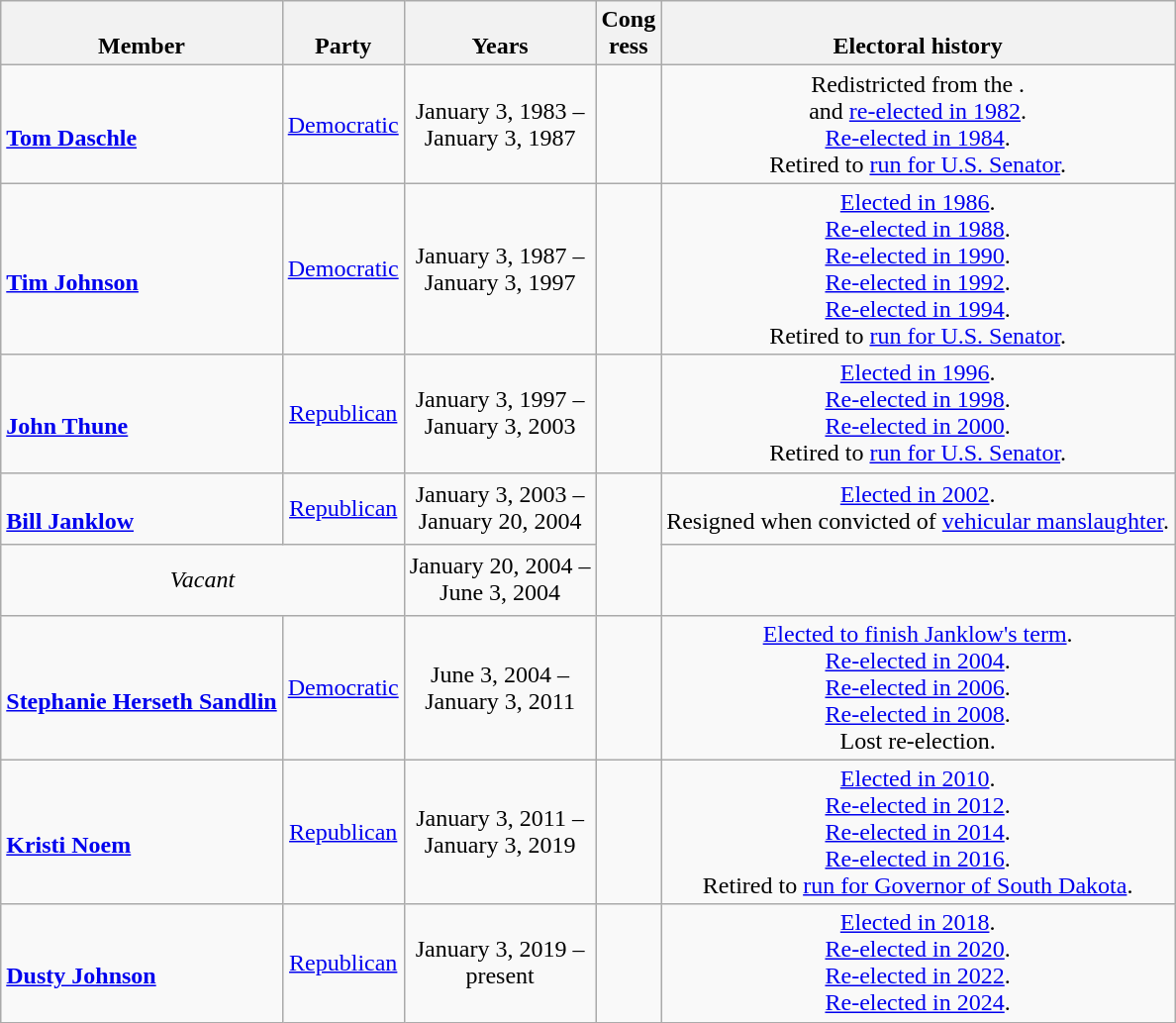<table class=wikitable style="text-align:center">
<tr valign=bottom>
<th>Member</th>
<th>Party</th>
<th>Years</th>
<th>Cong<br>ress</th>
<th>Electoral history</th>
</tr>
<tr style="height:3em">
<td align=left><br><strong><a href='#'>Tom Daschle</a></strong><br></td>
<td><a href='#'>Democratic</a></td>
<td nowrap>January 3, 1983 –<br>January 3, 1987</td>
<td></td>
<td>Redistricted from the .<br>and <a href='#'>re-elected in 1982</a>.<br><a href='#'>Re-elected in 1984</a>.<br>Retired to <a href='#'>run for U.S. Senator</a>.</td>
</tr>
<tr style="height:3em">
<td align=left><br><strong><a href='#'>Tim Johnson</a></strong><br></td>
<td><a href='#'>Democratic</a></td>
<td nowrap>January 3, 1987 –<br>January 3, 1997</td>
<td></td>
<td><a href='#'>Elected in 1986</a>.<br><a href='#'>Re-elected in 1988</a>.<br><a href='#'>Re-elected in 1990</a>.<br><a href='#'>Re-elected in 1992</a>.<br><a href='#'>Re-elected in 1994</a>.<br>Retired to <a href='#'>run for U.S. Senator</a>.</td>
</tr>
<tr style="height:3em">
<td align=left><br><strong><a href='#'>John Thune</a></strong><br></td>
<td><a href='#'>Republican</a></td>
<td nowrap>January 3, 1997 –<br>January 3, 2003</td>
<td></td>
<td><a href='#'>Elected in 1996</a>.<br><a href='#'>Re-elected in 1998</a>.<br><a href='#'>Re-elected in 2000</a>.<br>Retired to <a href='#'>run for U.S. Senator</a>.</td>
</tr>
<tr style="height:3em">
<td align=left><br><strong><a href='#'>Bill Janklow</a></strong><br></td>
<td><a href='#'>Republican</a></td>
<td nowrap>January 3, 2003 –<br>January 20, 2004</td>
<td rowspan=2></td>
<td><a href='#'>Elected in 2002</a>.<br>Resigned when convicted of <a href='#'>vehicular manslaughter</a>.</td>
</tr>
<tr style="height:3em">
<td colspan=2><em>Vacant</em></td>
<td nowrap>January 20, 2004 –<br>June 3, 2004</td>
<td></td>
</tr>
<tr style="height:3em">
<td align=left><br><strong><a href='#'>Stephanie Herseth Sandlin</a></strong><br></td>
<td><a href='#'>Democratic</a></td>
<td nowrap>June 3, 2004 –<br>January 3, 2011</td>
<td></td>
<td><a href='#'>Elected to finish Janklow's term</a>.<br><a href='#'>Re-elected in 2004</a>.<br><a href='#'>Re-elected in 2006</a>.<br><a href='#'>Re-elected in 2008</a>.<br>Lost re-election.</td>
</tr>
<tr style="height:3em">
<td align=left><br><strong><a href='#'>Kristi Noem</a></strong><br></td>
<td><a href='#'>Republican</a></td>
<td nowrap>January 3, 2011 –<br>January 3, 2019</td>
<td></td>
<td><a href='#'>Elected in 2010</a>.<br><a href='#'>Re-elected in 2012</a>.<br><a href='#'>Re-elected in 2014</a>.<br><a href='#'>Re-elected in 2016</a>.<br>Retired to <a href='#'>run for Governor of South Dakota</a>.</td>
</tr>
<tr style="height:3em">
<td align=left><br><strong><a href='#'>Dusty Johnson</a></strong><br></td>
<td><a href='#'>Republican</a></td>
<td nowrap>January 3, 2019 –<br>present</td>
<td></td>
<td><a href='#'>Elected in 2018</a>.<br><a href='#'>Re-elected in 2020</a>.<br><a href='#'>Re-elected in 2022</a>.<br><a href='#'>Re-elected in 2024</a>.</td>
</tr>
</table>
